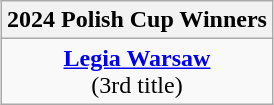<table class=wikitable style="text-align:center; margin:auto">
<tr>
<th>2024 Polish Cup Winners</th>
</tr>
<tr>
<td><strong><a href='#'>Legia Warsaw</a></strong><br>(3rd title)</td>
</tr>
</table>
